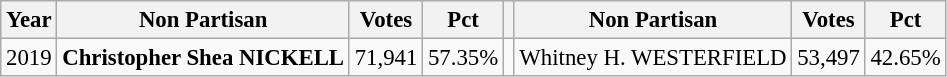<table class="wikitable" style="font-size:95%">
<tr>
<th>Year</th>
<th>Non Partisan</th>
<th>Votes</th>
<th>Pct</th>
<th></th>
<th>Non Partisan</th>
<th>Votes</th>
<th>Pct</th>
</tr>
<tr>
<td>2019</td>
<td><strong>Christopher Shea NICKELL</strong></td>
<td>71,941</td>
<td>57.35%</td>
<td></td>
<td>Whitney H. WESTERFIELD</td>
<td>53,497</td>
<td>42.65%</td>
</tr>
</table>
